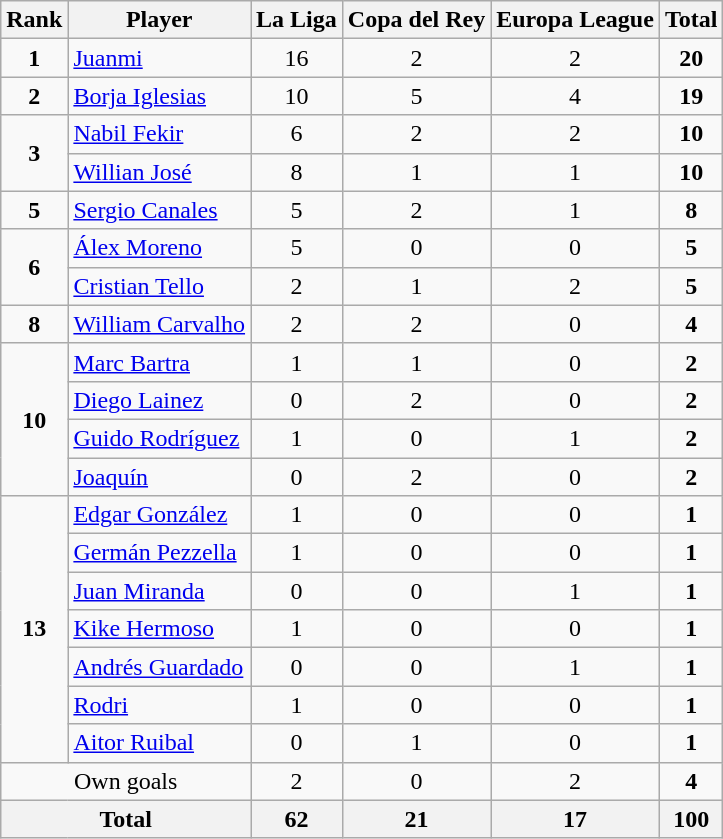<table class="wikitable" style="text-align:center;">
<tr>
<th>Rank</th>
<th>Player</th>
<th>La Liga</th>
<th>Copa del Rey</th>
<th>Europa League</th>
<th>Total</th>
</tr>
<tr>
<td><strong>1</strong></td>
<td align=left> <a href='#'>Juanmi</a></td>
<td>16</td>
<td>2</td>
<td>2</td>
<td><strong>20</strong></td>
</tr>
<tr>
<td><strong>2</strong></td>
<td align=left> <a href='#'>Borja Iglesias</a></td>
<td>10</td>
<td>5</td>
<td>4</td>
<td><strong>19</strong></td>
</tr>
<tr>
<td rowspan=2><strong>3</strong></td>
<td align=left> <a href='#'>Nabil Fekir</a></td>
<td>6</td>
<td>2</td>
<td>2</td>
<td><strong>10</strong></td>
</tr>
<tr>
<td align=left> <a href='#'>Willian José</a></td>
<td>8</td>
<td>1</td>
<td>1</td>
<td><strong>10</strong></td>
</tr>
<tr>
<td><strong>5</strong></td>
<td align=left> <a href='#'>Sergio Canales</a></td>
<td>5</td>
<td>2</td>
<td>1</td>
<td><strong>8</strong></td>
</tr>
<tr>
<td rowspan=2><strong>6</strong></td>
<td align=left> <a href='#'>Álex Moreno</a></td>
<td>5</td>
<td>0</td>
<td>0</td>
<td><strong>5</strong></td>
</tr>
<tr>
<td align=left> <a href='#'>Cristian Tello</a></td>
<td>2</td>
<td>1</td>
<td>2</td>
<td><strong>5</strong></td>
</tr>
<tr>
<td><strong>8</strong></td>
<td align=left> <a href='#'>William Carvalho</a></td>
<td>2</td>
<td>2</td>
<td>0</td>
<td><strong>4</strong></td>
</tr>
<tr>
<td rowspan=4><strong>10</strong></td>
<td align=left> <a href='#'>Marc Bartra</a></td>
<td>1</td>
<td>1</td>
<td>0</td>
<td><strong>2</strong></td>
</tr>
<tr>
<td align=left> <a href='#'>Diego Lainez</a></td>
<td>0</td>
<td>2</td>
<td>0</td>
<td><strong>2</strong></td>
</tr>
<tr>
<td align=left> <a href='#'>Guido Rodríguez</a></td>
<td>1</td>
<td>0</td>
<td>1</td>
<td><strong>2</strong></td>
</tr>
<tr>
<td align=left> <a href='#'>Joaquín</a></td>
<td>0</td>
<td>2</td>
<td>0</td>
<td><strong>2</strong></td>
</tr>
<tr>
<td rowspan=7><strong>13</strong></td>
<td align=left> <a href='#'>Edgar González</a></td>
<td>1</td>
<td>0</td>
<td>0</td>
<td><strong>1</strong></td>
</tr>
<tr>
<td align=left> <a href='#'>Germán Pezzella</a></td>
<td>1</td>
<td>0</td>
<td>0</td>
<td><strong>1</strong></td>
</tr>
<tr>
<td align=left> <a href='#'>Juan Miranda</a></td>
<td>0</td>
<td>0</td>
<td>1</td>
<td><strong>1</strong></td>
</tr>
<tr>
<td align=left> <a href='#'>Kike Hermoso</a></td>
<td>1</td>
<td>0</td>
<td>0</td>
<td><strong>1</strong></td>
</tr>
<tr>
<td align=left> <a href='#'>Andrés Guardado</a></td>
<td>0</td>
<td>0</td>
<td>1</td>
<td><strong>1</strong></td>
</tr>
<tr>
<td align=left> <a href='#'>Rodri</a></td>
<td>1</td>
<td>0</td>
<td>0</td>
<td><strong>1</strong></td>
</tr>
<tr>
<td align=left> <a href='#'>Aitor Ruibal</a></td>
<td>0</td>
<td>1</td>
<td>0</td>
<td><strong>1</strong></td>
</tr>
<tr>
<td align=center colspan=2>Own goals</td>
<td>2</td>
<td>0</td>
<td>2</td>
<td><strong>4</strong></td>
</tr>
<tr>
<th colspan=2>Total</th>
<th>62</th>
<th>21</th>
<th>17</th>
<th>100</th>
</tr>
</table>
